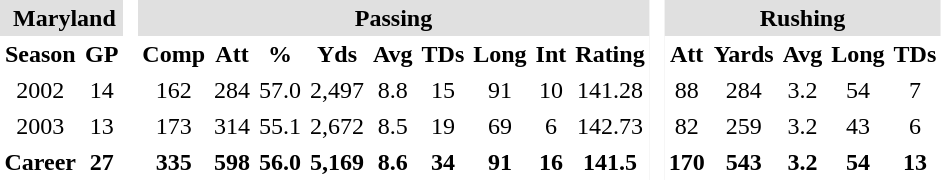<table BORDER="0" CELLPADDING="3" CELLSPACING="0" ID="Table3" border="2">
<tr ALIGN="center" bgcolor="#e0e0e0">
<th ALIGN="center" colspan="2"> Maryland</th>
<th ALIGN="center" rowspan="99" bgcolor="#ffffff"> </th>
<th ALIGN="center" colspan="9">Passing</th>
<th ALIGN="center" rowspan="99" bgcolor="#ffffff"> </th>
<th ALIGN="center" colspan="9">Rushing</th>
</tr>
<tr ALIGN="center">
<th ALIGN="center">Season</th>
<th ALIGN="center">GP</th>
<th ALIGN="center">Comp</th>
<th ALIGN="center">Att</th>
<th ALIGN="center">%</th>
<th ALIGN="center">Yds</th>
<th ALIGN="center">Avg</th>
<th ALIGN="center">TDs</th>
<th ALIGN="center">Long</th>
<th ALIGN="center">Int</th>
<th ALIGN="center">Rating</th>
<th ALIGN="center">Att</th>
<th ALIGN="center">Yards</th>
<th ALIGN="center">Avg</th>
<th ALIGN="center">Long</th>
<th ALIGN="center">TDs</th>
</tr>
<tr ALIGN="center">
<td ALIGN="center">2002</td>
<td ALIGN="center">14</td>
<td ALIGN="center">162</td>
<td ALIGN="center">284</td>
<td ALIGN="center">57.0</td>
<td ALIGN="center">2,497</td>
<td ALIGN="center">8.8</td>
<td ALIGN="center">15</td>
<td ALIGN="center">91</td>
<td ALIGN="center">10</td>
<td ALIGN="center">141.28</td>
<td ALIGN="center">88</td>
<td ALIGN="center">284</td>
<td ALIGN="center">3.2</td>
<td ALIGN="center">54</td>
<td ALIGN="center">7</td>
</tr>
<tr ALIGN="center">
<td ALIGN="center">2003</td>
<td ALIGN="center">13</td>
<td ALIGN="center">173</td>
<td ALIGN="center">314</td>
<td ALIGN="center">55.1</td>
<td ALIGN="center">2,672</td>
<td ALIGN="center">8.5</td>
<td ALIGN="center">19</td>
<td ALIGN="center">69</td>
<td ALIGN="center">6</td>
<td ALIGN="center">142.73</td>
<td ALIGN="center">82</td>
<td ALIGN="center">259</td>
<td ALIGN="center">3.2</td>
<td ALIGN="center">43</td>
<td ALIGN="center">6</td>
</tr>
<tr ALIGN="center">
<th ALIGN="center">Career</th>
<th ALIGN="center">27</th>
<th ALIGN="center">335</th>
<th ALIGN="center">598</th>
<th ALIGN="center">56.0</th>
<th ALIGN="center">5,169</th>
<th ALIGN="center">8.6</th>
<th ALIGN="center">34</th>
<th ALIGN="center">91</th>
<th ALIGN="center">16</th>
<th ALIGN="center">141.5</th>
<th ALIGN="center">170</th>
<th ALIGN="center">543</th>
<th ALIGN="center">3.2</th>
<th ALIGN="center">54</th>
<th ALIGN="center">13</th>
</tr>
</table>
